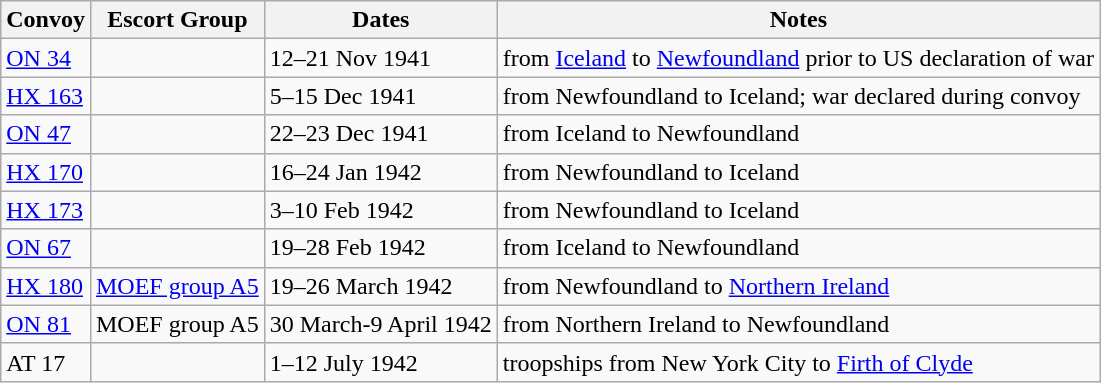<table class="wikitable">
<tr>
<th>Convoy</th>
<th>Escort Group</th>
<th>Dates</th>
<th>Notes</th>
</tr>
<tr>
<td><a href='#'>ON 34</a></td>
<td></td>
<td>12–21 Nov 1941</td>
<td>from <a href='#'>Iceland</a> to <a href='#'>Newfoundland</a> prior to US declaration of war</td>
</tr>
<tr>
<td><a href='#'>HX 163</a></td>
<td></td>
<td>5–15 Dec 1941</td>
<td>from Newfoundland to Iceland; war declared during convoy</td>
</tr>
<tr>
<td><a href='#'>ON 47</a></td>
<td></td>
<td>22–23 Dec 1941</td>
<td>from Iceland to Newfoundland</td>
</tr>
<tr>
<td><a href='#'>HX 170</a></td>
<td></td>
<td>16–24 Jan 1942</td>
<td>from Newfoundland to Iceland</td>
</tr>
<tr>
<td><a href='#'>HX 173</a></td>
<td></td>
<td>3–10 Feb 1942</td>
<td>from Newfoundland to Iceland</td>
</tr>
<tr>
<td><a href='#'>ON 67</a></td>
<td></td>
<td>19–28 Feb 1942</td>
<td>from Iceland to Newfoundland</td>
</tr>
<tr>
<td><a href='#'>HX 180</a></td>
<td><a href='#'>MOEF group A5</a></td>
<td>19–26 March 1942</td>
<td>from Newfoundland to <a href='#'>Northern Ireland</a></td>
</tr>
<tr>
<td><a href='#'>ON 81</a></td>
<td>MOEF group A5</td>
<td>30 March-9 April 1942</td>
<td>from Northern Ireland to Newfoundland</td>
</tr>
<tr>
<td>AT 17</td>
<td></td>
<td>1–12 July 1942</td>
<td>troopships from New York City to <a href='#'>Firth of Clyde</a></td>
</tr>
</table>
